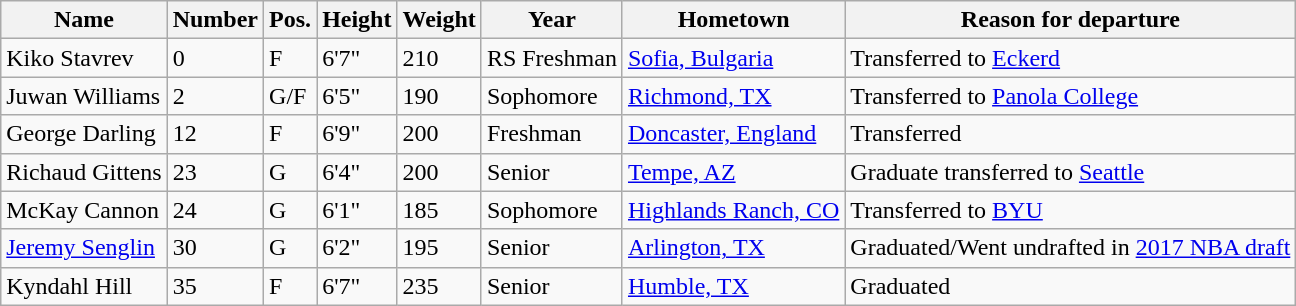<table class="wikitable sortable" border="1">
<tr>
<th>Name</th>
<th>Number</th>
<th>Pos.</th>
<th>Height</th>
<th>Weight</th>
<th>Year</th>
<th>Hometown</th>
<th class="unsortable">Reason for departure</th>
</tr>
<tr>
<td>Kiko Stavrev</td>
<td>0</td>
<td>F</td>
<td>6'7"</td>
<td>210</td>
<td>RS Freshman</td>
<td><a href='#'>Sofia, Bulgaria</a></td>
<td>Transferred to <a href='#'>Eckerd</a></td>
</tr>
<tr>
<td>Juwan Williams</td>
<td>2</td>
<td>G/F</td>
<td>6'5"</td>
<td>190</td>
<td>Sophomore</td>
<td><a href='#'>Richmond, TX</a></td>
<td>Transferred to <a href='#'>Panola College</a></td>
</tr>
<tr>
<td>George Darling</td>
<td>12</td>
<td>F</td>
<td>6'9"</td>
<td>200</td>
<td>Freshman</td>
<td><a href='#'>Doncaster, England</a></td>
<td>Transferred</td>
</tr>
<tr>
<td>Richaud Gittens</td>
<td>23</td>
<td>G</td>
<td>6'4"</td>
<td>200</td>
<td>Senior</td>
<td><a href='#'>Tempe, AZ</a></td>
<td>Graduate transferred to <a href='#'>Seattle</a></td>
</tr>
<tr>
<td>McKay Cannon</td>
<td>24</td>
<td>G</td>
<td>6'1"</td>
<td>185</td>
<td>Sophomore</td>
<td><a href='#'>Highlands Ranch, CO</a></td>
<td>Transferred to <a href='#'>BYU</a></td>
</tr>
<tr>
<td><a href='#'>Jeremy Senglin</a></td>
<td>30</td>
<td>G</td>
<td>6'2"</td>
<td>195</td>
<td>Senior</td>
<td><a href='#'>Arlington, TX</a></td>
<td>Graduated/Went undrafted in <a href='#'>2017 NBA draft</a></td>
</tr>
<tr>
<td>Kyndahl Hill</td>
<td>35</td>
<td>F</td>
<td>6'7"</td>
<td>235</td>
<td>Senior</td>
<td><a href='#'>Humble, TX</a></td>
<td>Graduated</td>
</tr>
</table>
